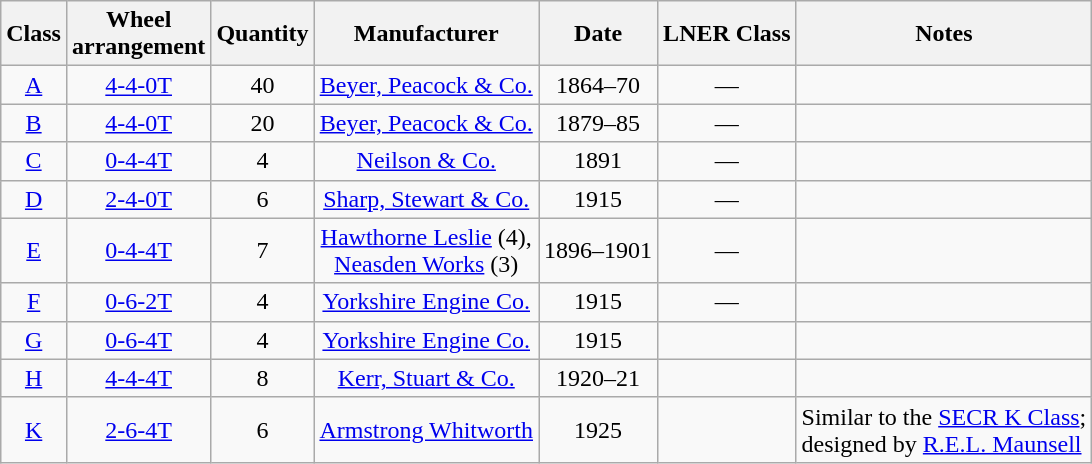<table class="wikitable" style=text-align:center>
<tr>
<th>Class</th>
<th>Wheel<br>arrangement</th>
<th>Quantity</th>
<th>Manufacturer</th>
<th>Date</th>
<th>LNER Class</th>
<th>Notes</th>
</tr>
<tr>
<td><a href='#'>A</a></td>
<td><a href='#'>4-4-0T</a></td>
<td>40</td>
<td><a href='#'>Beyer, Peacock & Co.</a></td>
<td>1864–70</td>
<td>—</td>
<td align="left"></td>
</tr>
<tr>
<td><a href='#'>B</a></td>
<td><a href='#'>4-4-0T</a></td>
<td>20</td>
<td><a href='#'>Beyer, Peacock & Co.</a></td>
<td>1879–85</td>
<td>—</td>
<td align="left"></td>
</tr>
<tr>
<td><a href='#'>C</a></td>
<td><a href='#'>0-4-4T</a></td>
<td>4</td>
<td><a href='#'>Neilson & Co.</a></td>
<td>1891</td>
<td>—</td>
<td align="left"></td>
</tr>
<tr>
<td><a href='#'>D</a></td>
<td><a href='#'>2-4-0T</a></td>
<td>6</td>
<td><a href='#'>Sharp, Stewart & Co.</a></td>
<td>1915</td>
<td>—</td>
<td align="left"></td>
</tr>
<tr>
<td><a href='#'>E</a></td>
<td><a href='#'>0-4-4T</a></td>
<td>7</td>
<td><a href='#'>Hawthorne Leslie</a> (4),<br><a href='#'>Neasden Works</a> (3)</td>
<td>1896–1901</td>
<td>—</td>
<td align="left"></td>
</tr>
<tr>
<td><a href='#'>F</a></td>
<td><a href='#'>0-6-2T</a></td>
<td>4</td>
<td><a href='#'>Yorkshire Engine Co.</a></td>
<td>1915</td>
<td>—</td>
<td align="left"></td>
</tr>
<tr>
<td><a href='#'>G</a></td>
<td><a href='#'>0-6-4T</a></td>
<td>4</td>
<td><a href='#'>Yorkshire Engine Co.</a></td>
<td>1915</td>
<td></td>
<td align=left></td>
</tr>
<tr>
<td><a href='#'>H</a></td>
<td><a href='#'>4-4-4T</a></td>
<td>8</td>
<td><a href='#'>Kerr, Stuart & Co.</a></td>
<td>1920–21</td>
<td></td>
<td align=left></td>
</tr>
<tr>
<td><a href='#'>K</a></td>
<td><a href='#'>2-6-4T</a></td>
<td>6</td>
<td><a href='#'>Armstrong Whitworth</a></td>
<td>1925</td>
<td></td>
<td align=left>Similar to the <a href='#'>SECR K Class</a>;<br>designed by <a href='#'>R.E.L. Maunsell</a></td>
</tr>
</table>
